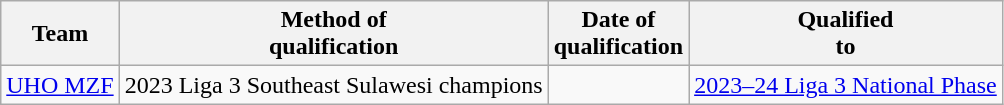<table class="wikitable sortable" style="text-align: left;">
<tr>
<th>Team</th>
<th>Method of <br> qualification</th>
<th>Date of <br> qualification</th>
<th>Qualified <br> to<br></th>
</tr>
<tr>
<td><a href='#'>UHO MZF</a></td>
<td {{Sort>2023 Liga 3 Southeast Sulawesi champions</td>
<td></td>
<td><a href='#'>2023–24 Liga 3 National Phase</a></td>
</tr>
</table>
